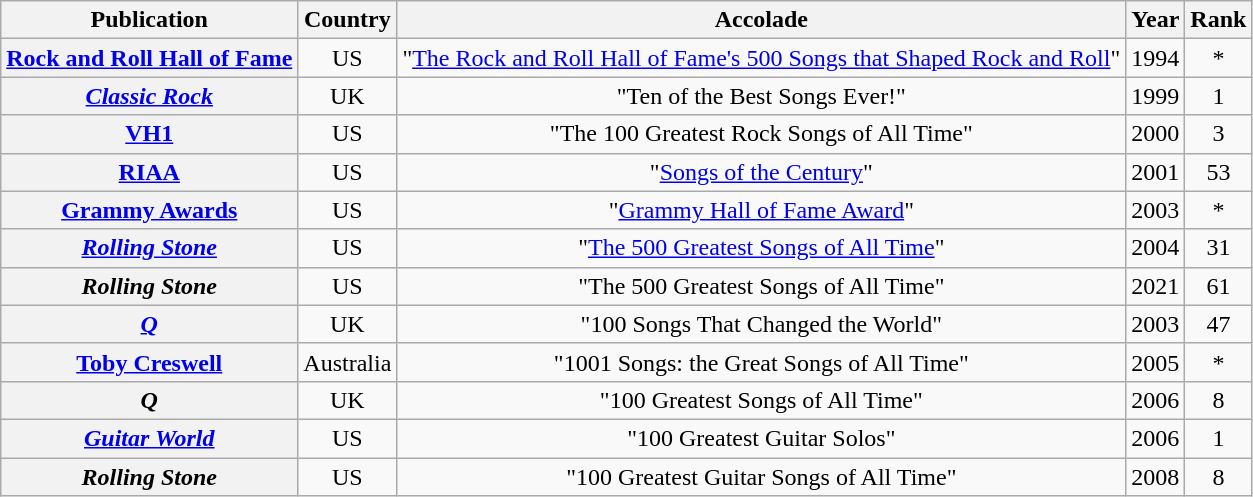<table class="wikitable sortable plainrowheaders" style="text-align:center;">
<tr>
<th scope="col">Publication</th>
<th scope="col">Country</th>
<th scope="col">Accolade</th>
<th scope="col">Year</th>
<th scope="col">Rank</th>
</tr>
<tr>
<th scope="row"><a href='#'>Rock and Roll Hall of Fame</a></th>
<td>US</td>
<td>"<a href='#'>The Rock and Roll Hall of Fame's 500 Songs that Shaped Rock and Roll</a>"</td>
<td>1994</td>
<td>*</td>
</tr>
<tr>
<th scope="row"><em><a href='#'>Classic Rock</a></em></th>
<td>UK</td>
<td>"Ten of the Best Songs Ever!"</td>
<td>1999</td>
<td>1</td>
</tr>
<tr>
<th scope="row"><a href='#'>VH1</a></th>
<td>US</td>
<td>"The 100 Greatest Rock Songs of All Time"</td>
<td>2000</td>
<td>3</td>
</tr>
<tr>
<th scope="row"><a href='#'>RIAA</a></th>
<td>US</td>
<td>"<a href='#'>Songs of the Century</a>"</td>
<td>2001</td>
<td>53</td>
</tr>
<tr>
<th scope="row"><a href='#'>Grammy Awards</a></th>
<td>US</td>
<td>"<a href='#'>Grammy Hall of Fame Award</a>"</td>
<td>2003</td>
<td>*</td>
</tr>
<tr>
<th scope="row"><em><a href='#'>Rolling Stone</a></em></th>
<td>US</td>
<td>"<a href='#'>The 500 Greatest Songs of All Time</a>"</td>
<td>2004</td>
<td>31</td>
</tr>
<tr>
<th scope="row"><em>Rolling Stone</em></th>
<td>US</td>
<td>"The 500 Greatest Songs of All Time"</td>
<td>2021</td>
<td>61</td>
</tr>
<tr>
<th scope="row"><em><a href='#'>Q</a></em></th>
<td>UK</td>
<td>"100 Songs That Changed the World"</td>
<td>2003</td>
<td>47</td>
</tr>
<tr>
<th scope="row"><a href='#'>Toby Creswell</a></th>
<td>Australia</td>
<td>"1001 Songs: the Great Songs of All Time"</td>
<td>2005</td>
<td>*</td>
</tr>
<tr>
<th scope="row"><em>Q</em></th>
<td>UK</td>
<td>"100 Greatest Songs of All Time"</td>
<td>2006</td>
<td>8</td>
</tr>
<tr>
<th scope="row"><em><a href='#'>Guitar World</a></em></th>
<td>US</td>
<td>"100 Greatest Guitar Solos"</td>
<td>2006</td>
<td>1</td>
</tr>
<tr>
<th scope="row"><em>Rolling Stone</em></th>
<td>US</td>
<td>"100 Greatest Guitar Songs of All Time"</td>
<td>2008</td>
<td>8</td>
</tr>
</table>
